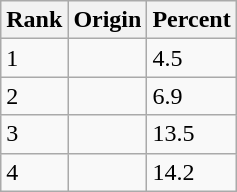<table class="wikitable">
<tr>
<th>Rank</th>
<th>Origin</th>
<th>Percent</th>
</tr>
<tr>
<td>1</td>
<td></td>
<td>4.5</td>
</tr>
<tr>
<td>2</td>
<td></td>
<td>6.9</td>
</tr>
<tr>
<td>3</td>
<td></td>
<td>13.5</td>
</tr>
<tr>
<td>4</td>
<td></td>
<td>14.2</td>
</tr>
</table>
